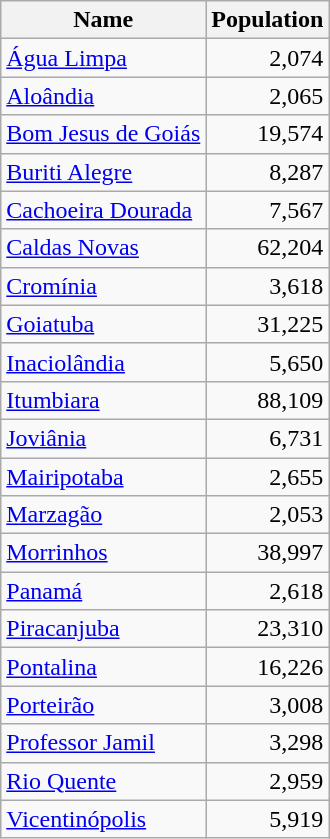<table class="wikitable">
<tr>
<th scope="col">Name</th>
<th scope="col">Population</th>
</tr>
<tr>
<td><a href='#'>Água Limpa</a></td>
<td style="text-align: right;">2,074</td>
</tr>
<tr>
<td><a href='#'>Aloândia</a></td>
<td style="text-align: right;">2,065</td>
</tr>
<tr>
<td><a href='#'>Bom Jesus de Goiás</a></td>
<td style="text-align: right;">19,574</td>
</tr>
<tr>
<td><a href='#'>Buriti Alegre</a></td>
<td style="text-align: right;">8,287</td>
</tr>
<tr>
<td><a href='#'>Cachoeira Dourada</a></td>
<td style="text-align: right;">7,567</td>
</tr>
<tr>
<td><a href='#'>Caldas Novas</a></td>
<td style="text-align: right;">62,204</td>
</tr>
<tr>
<td><a href='#'>Cromínia</a></td>
<td style="text-align: right;">3,618</td>
</tr>
<tr>
<td><a href='#'>Goiatuba</a></td>
<td style="text-align: right;">31,225</td>
</tr>
<tr>
<td><a href='#'>Inaciolândia</a></td>
<td style="text-align: right;">5,650</td>
</tr>
<tr>
<td><a href='#'>Itumbiara</a></td>
<td style="text-align: right;">88,109</td>
</tr>
<tr>
<td><a href='#'>Joviânia</a></td>
<td style="text-align: right;">6,731</td>
</tr>
<tr>
<td><a href='#'>Mairipotaba</a></td>
<td style="text-align: right;">2,655</td>
</tr>
<tr>
<td><a href='#'>Marzagão</a></td>
<td style="text-align: right;">2,053</td>
</tr>
<tr>
<td><a href='#'>Morrinhos</a></td>
<td style="text-align: right;">38,997</td>
</tr>
<tr>
<td><a href='#'>Panamá</a></td>
<td style="text-align: right;">2,618</td>
</tr>
<tr>
<td><a href='#'>Piracanjuba</a></td>
<td style="text-align: right;">23,310</td>
</tr>
<tr>
<td><a href='#'>Pontalina</a></td>
<td style="text-align: right;">16,226</td>
</tr>
<tr>
<td><a href='#'>Porteirão</a></td>
<td style="text-align: right;">3,008</td>
</tr>
<tr>
<td><a href='#'>Professor Jamil</a></td>
<td style="text-align: right;">3,298</td>
</tr>
<tr>
<td><a href='#'>Rio Quente</a></td>
<td style="text-align: right;">2,959</td>
</tr>
<tr>
<td><a href='#'>Vicentinópolis</a></td>
<td style="text-align: right;">5,919</td>
</tr>
</table>
